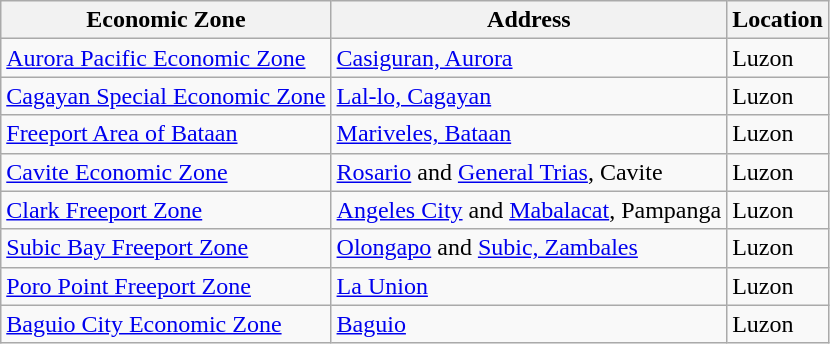<table class="wikitable sortable">
<tr valign="middle">
<th>Economic Zone</th>
<th>Address</th>
<th>Location</th>
</tr>
<tr>
<td><a href='#'>Aurora Pacific Economic Zone</a></td>
<td><a href='#'>Casiguran, Aurora</a></td>
<td>Luzon</td>
</tr>
<tr>
<td><a href='#'>Cagayan Special Economic Zone</a></td>
<td><a href='#'>Lal-lo, Cagayan</a></td>
<td>Luzon</td>
</tr>
<tr>
<td><a href='#'>Freeport Area of Bataan</a></td>
<td><a href='#'>Mariveles, Bataan</a></td>
<td>Luzon</td>
</tr>
<tr>
<td><a href='#'>Cavite Economic Zone</a></td>
<td><a href='#'>Rosario</a> and <a href='#'>General Trias</a>, Cavite</td>
<td>Luzon</td>
</tr>
<tr>
<td><a href='#'>Clark Freeport Zone</a></td>
<td><a href='#'>Angeles City</a> and <a href='#'>Mabalacat</a>, Pampanga</td>
<td>Luzon</td>
</tr>
<tr>
<td><a href='#'>Subic Bay Freeport Zone</a></td>
<td><a href='#'>Olongapo</a> and <a href='#'>Subic, Zambales</a></td>
<td>Luzon</td>
</tr>
<tr>
<td><a href='#'>Poro Point Freeport Zone</a></td>
<td><a href='#'>La Union</a></td>
<td>Luzon</td>
</tr>
<tr>
<td><a href='#'>Baguio City Economic Zone</a></td>
<td><a href='#'>Baguio</a></td>
<td>Luzon</td>
</tr>
</table>
